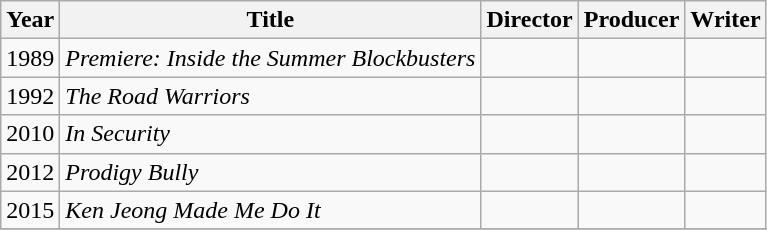<table class="wikitable">
<tr>
<th>Year</th>
<th>Title</th>
<th>Director</th>
<th>Producer</th>
<th>Writer</th>
</tr>
<tr>
<td>1989</td>
<td><em>Premiere: Inside the Summer Blockbusters</em></td>
<td></td>
<td></td>
<td></td>
</tr>
<tr>
<td>1992</td>
<td><em>The Road Warriors</em></td>
<td></td>
<td></td>
<td></td>
</tr>
<tr>
<td>2010</td>
<td><em>In Security</em></td>
<td></td>
<td></td>
<td></td>
</tr>
<tr>
<td>2012</td>
<td><em>Prodigy Bully</em></td>
<td></td>
<td></td>
<td></td>
</tr>
<tr>
<td>2015</td>
<td><em>Ken Jeong Made Me Do It</em></td>
<td></td>
<td></td>
<td></td>
</tr>
<tr>
</tr>
</table>
